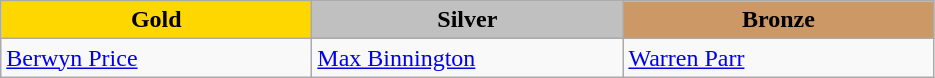<table class="wikitable" style="text-align:left">
<tr align="center">
<td width=200 bgcolor=gold><strong>Gold</strong></td>
<td width=200 bgcolor=silver><strong>Silver</strong></td>
<td width=200 bgcolor=CC9966><strong>Bronze</strong></td>
</tr>
<tr>
<td><a href='#'>Berwyn Price</a><br><em></em></td>
<td><a href='#'>Max Binnington</a><br><em></em></td>
<td><a href='#'>Warren Parr</a><br><em></em></td>
</tr>
</table>
